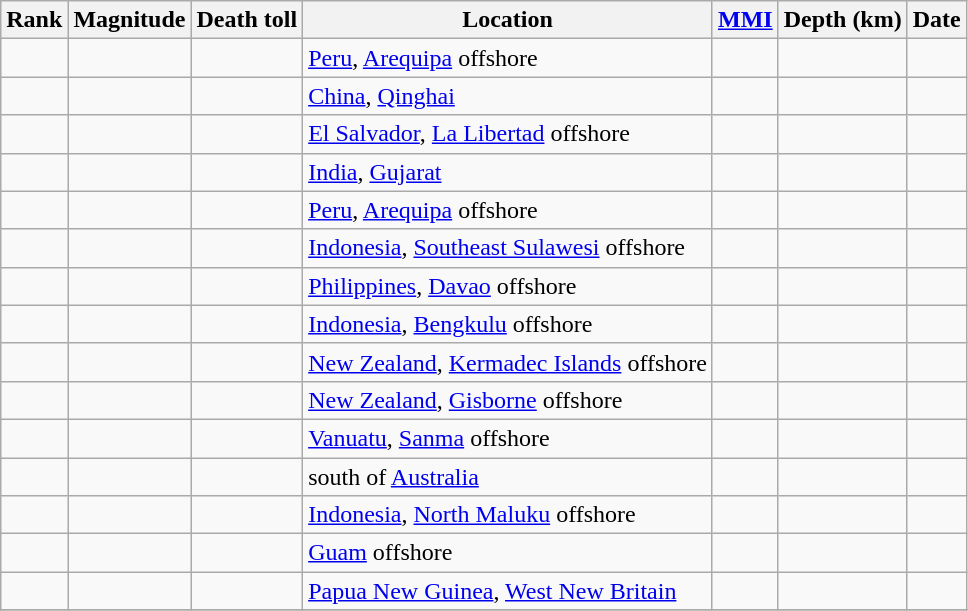<table class="sortable wikitable" style="font-size:100%;">
<tr>
<th>Rank</th>
<th>Magnitude</th>
<th>Death toll</th>
<th>Location</th>
<th><a href='#'>MMI</a></th>
<th>Depth (km)</th>
<th>Date</th>
</tr>
<tr>
<td></td>
<td></td>
<td></td>
<td> <a href='#'>Peru</a>, <a href='#'>Arequipa</a> offshore</td>
<td></td>
<td></td>
<td></td>
</tr>
<tr>
<td></td>
<td></td>
<td></td>
<td> <a href='#'>China</a>, <a href='#'>Qinghai</a></td>
<td></td>
<td></td>
<td></td>
</tr>
<tr>
<td></td>
<td></td>
<td></td>
<td> <a href='#'>El Salvador</a>, <a href='#'>La Libertad</a> offshore</td>
<td></td>
<td></td>
<td></td>
</tr>
<tr>
<td></td>
<td></td>
<td></td>
<td> <a href='#'>India</a>, <a href='#'>Gujarat</a></td>
<td></td>
<td></td>
<td></td>
</tr>
<tr>
<td></td>
<td></td>
<td></td>
<td> <a href='#'>Peru</a>, <a href='#'>Arequipa</a> offshore</td>
<td></td>
<td></td>
<td></td>
</tr>
<tr>
<td></td>
<td></td>
<td></td>
<td> <a href='#'>Indonesia</a>, <a href='#'>Southeast Sulawesi</a> offshore</td>
<td></td>
<td></td>
<td></td>
</tr>
<tr>
<td></td>
<td></td>
<td></td>
<td> <a href='#'>Philippines</a>, <a href='#'>Davao</a> offshore</td>
<td></td>
<td></td>
<td></td>
</tr>
<tr>
<td></td>
<td></td>
<td></td>
<td> <a href='#'>Indonesia</a>, <a href='#'>Bengkulu</a> offshore</td>
<td></td>
<td></td>
<td></td>
</tr>
<tr>
<td></td>
<td></td>
<td></td>
<td> <a href='#'>New Zealand</a>, <a href='#'>Kermadec Islands</a> offshore</td>
<td></td>
<td></td>
<td></td>
</tr>
<tr>
<td></td>
<td></td>
<td></td>
<td> <a href='#'>New Zealand</a>, <a href='#'>Gisborne</a> offshore</td>
<td></td>
<td></td>
<td></td>
</tr>
<tr>
<td></td>
<td></td>
<td></td>
<td> <a href='#'>Vanuatu</a>, <a href='#'>Sanma</a> offshore</td>
<td></td>
<td></td>
<td></td>
</tr>
<tr>
<td></td>
<td></td>
<td></td>
<td> south of <a href='#'>Australia</a></td>
<td></td>
<td></td>
<td></td>
</tr>
<tr>
<td></td>
<td></td>
<td></td>
<td> <a href='#'>Indonesia</a>, <a href='#'>North Maluku</a> offshore</td>
<td></td>
<td></td>
<td></td>
</tr>
<tr>
<td></td>
<td></td>
<td></td>
<td> <a href='#'>Guam</a> offshore</td>
<td></td>
<td></td>
<td></td>
</tr>
<tr>
<td></td>
<td></td>
<td></td>
<td> <a href='#'>Papua New Guinea</a>, <a href='#'>West New Britain</a></td>
<td></td>
<td></td>
<td></td>
</tr>
<tr>
</tr>
</table>
